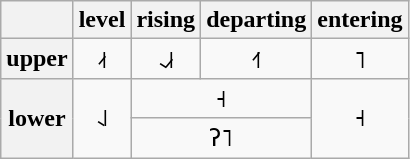<table class="wikitable IPA" style="text-align: center;">
<tr>
<th></th>
<th>level</th>
<th>rising</th>
<th>departing</th>
<th>entering</th>
</tr>
<tr>
<th>upper</th>
<td>˨˦</td>
<td>˨˩˧</td>
<td>˧˥</td>
<td>˥</td>
</tr>
<tr>
<th rowspan="2">lower</th>
<td rowspan="2">˨˩</td>
<td colspan="2">˧</td>
<td rowspan="2">˧</td>
</tr>
<tr>
<td colspan="2">ʔ˥</td>
</tr>
</table>
